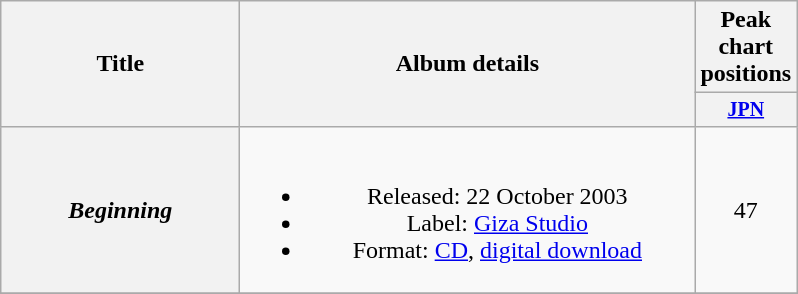<table class="wikitable plainrowheaders" style="text-align:center">
<tr>
<th scope="col" rowspan="2" style="width:9.5em;">Title</th>
<th scope="col" rowspan="2" style="width:18.5em;">Album details</th>
<th scope="col" colspan="1">Peak chart positions</th>
</tr>
<tr style="font-size:smaller;">
<th scope="col" style="width:3em;"><a href='#'>JPN</a><br></th>
</tr>
<tr>
<th scope="row"><em>Beginning</em></th>
<td><br><ul><li>Released: 22 October 2003</li><li>Label: <a href='#'>Giza Studio</a></li><li>Format: <a href='#'>CD</a>, <a href='#'>digital download</a></li></ul></td>
<td>47</td>
</tr>
<tr>
</tr>
</table>
